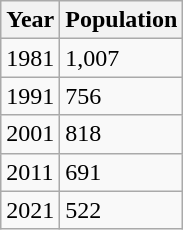<table class="wikitable">
<tr>
<th>Year</th>
<th>Population</th>
</tr>
<tr>
<td>1981</td>
<td>1,007</td>
</tr>
<tr>
<td>1991</td>
<td>756</td>
</tr>
<tr>
<td>2001</td>
<td>818</td>
</tr>
<tr>
<td>2011</td>
<td>691</td>
</tr>
<tr>
<td>2021</td>
<td>522</td>
</tr>
</table>
